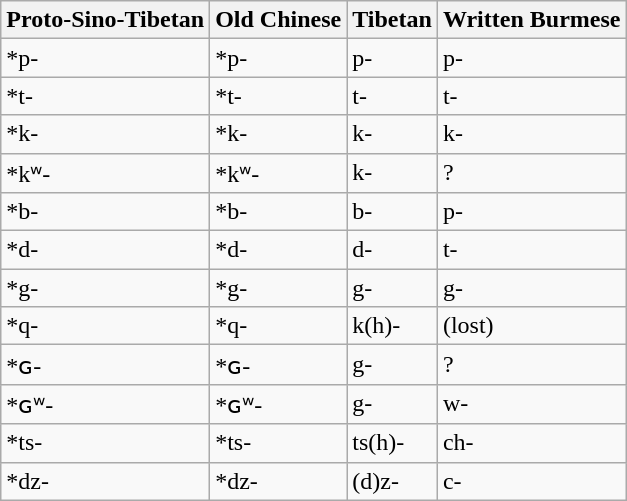<table class="wikitable">
<tr>
<th>Proto-Sino-Tibetan</th>
<th>Old Chinese</th>
<th>Tibetan</th>
<th>Written Burmese</th>
</tr>
<tr>
<td>*p-</td>
<td>*p-</td>
<td>p-</td>
<td>p-</td>
</tr>
<tr>
<td>*t-</td>
<td>*t-</td>
<td>t-</td>
<td>t-</td>
</tr>
<tr>
<td>*k-</td>
<td>*k-</td>
<td>k-</td>
<td>k-</td>
</tr>
<tr>
<td>*kʷ-</td>
<td>*kʷ-</td>
<td>k-</td>
<td>?</td>
</tr>
<tr>
<td>*b-</td>
<td>*b-</td>
<td>b-</td>
<td>p-</td>
</tr>
<tr>
<td>*d-</td>
<td>*d-</td>
<td>d-</td>
<td>t-</td>
</tr>
<tr>
<td>*g-</td>
<td>*g-</td>
<td>g-</td>
<td>g-</td>
</tr>
<tr>
<td>*q-</td>
<td>*q-</td>
<td>k(h)-</td>
<td>(lost)</td>
</tr>
<tr>
<td>*ɢ-</td>
<td>*ɢ-</td>
<td>g-</td>
<td>?</td>
</tr>
<tr>
<td>*ɢʷ-</td>
<td>*ɢʷ-</td>
<td>g-</td>
<td>w-</td>
</tr>
<tr>
<td>*ts-</td>
<td>*ts-</td>
<td>ts(h)-</td>
<td>ch-</td>
</tr>
<tr>
<td>*dz-</td>
<td>*dz-</td>
<td>(d)z-</td>
<td>c-</td>
</tr>
</table>
